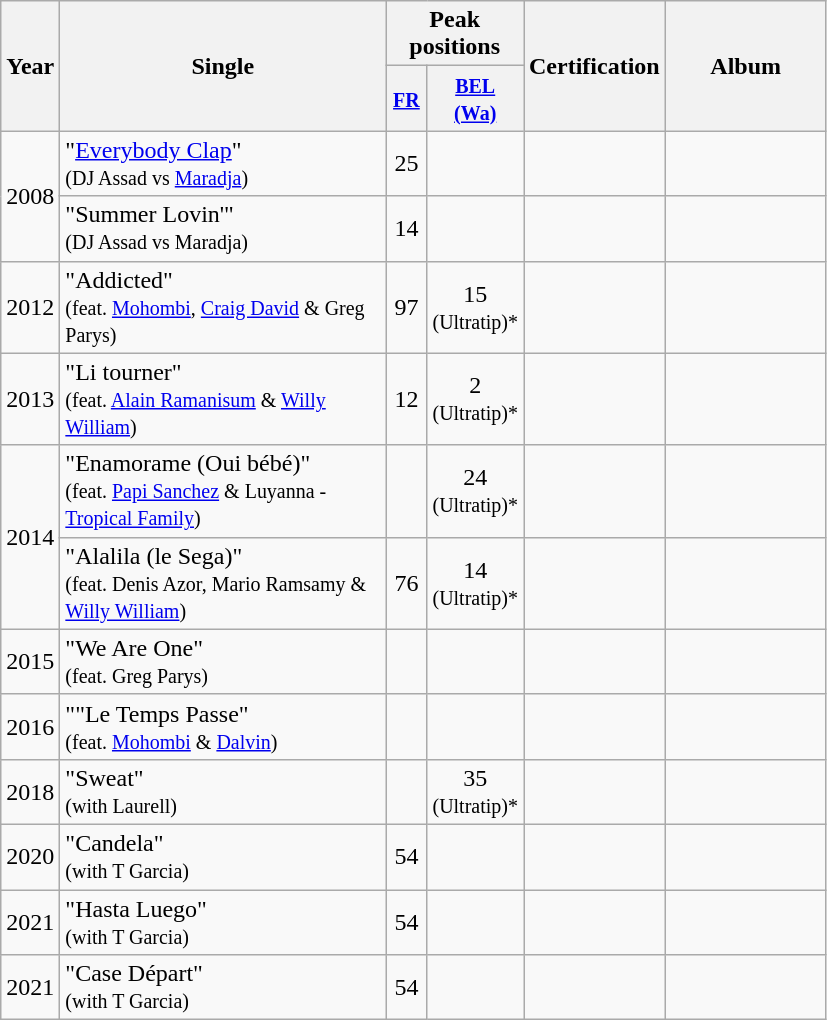<table class="wikitable">
<tr>
<th align="center" rowspan="2" width="10">Year</th>
<th align="center" rowspan="2" width="210">Single</th>
<th align="center" colspan="2">Peak positions</th>
<th align="center" rowspan="2" width="40">Certification</th>
<th align="center" rowspan="2" width="100">Album</th>
</tr>
<tr>
<th width="20"><small><a href='#'>FR</a></small><br></th>
<th width="20"><small><a href='#'>BEL <br>(Wa)</a></small><br></th>
</tr>
<tr>
<td align="center" rowspan="2">2008</td>
<td>"<a href='#'>Everybody Clap</a>" <br><small>(DJ Assad vs <a href='#'>Maradja</a>)</small></td>
<td align="center">25</td>
<td align="center"></td>
<td align="center"></td>
<td></td>
</tr>
<tr>
<td>"Summer Lovin'" <br><small>(DJ Assad vs Maradja)</small></td>
<td align="center">14</td>
<td align="center"></td>
<td align="center"></td>
<td></td>
</tr>
<tr>
<td align="center" rowspan="1">2012</td>
<td>"Addicted" <br><small>(feat. <a href='#'>Mohombi</a>, <a href='#'>Craig David</a> & Greg Parys)</small></td>
<td align="center">97</td>
<td align="center">15<br><small>(Ultratip)*</small></td>
<td align="center"></td>
<td></td>
</tr>
<tr>
<td align="center" rowspan="1">2013</td>
<td>"Li tourner" <br><small>(feat. <a href='#'>Alain Ramanisum</a> & <a href='#'>Willy William</a>)</small></td>
<td align="center">12</td>
<td align="center">2<br><small>(Ultratip)*</small></td>
<td align="center"></td>
<td></td>
</tr>
<tr>
<td align="center" rowspan="2">2014</td>
<td>"Enamorame (Oui bébé)" <br><small>(feat. <a href='#'>Papi Sanchez</a> & Luyanna - <a href='#'>Tropical Family</a>)</small></td>
<td align="center"></td>
<td align="center">24<br><small>(Ultratip)*</small></td>
<td align="center"></td>
<td></td>
</tr>
<tr>
<td>"Alalila (le Sega)" <br><small>(feat. Denis Azor, Mario Ramsamy & <a href='#'>Willy William</a>)</small></td>
<td align="center">76</td>
<td align="center">14<br><small>(Ultratip)*</small></td>
<td align="center"></td>
<td></td>
</tr>
<tr>
<td align="center">2015</td>
<td>"We Are One" <br><small>(feat. Greg Parys)</small></td>
<td align="center"></td>
<td align="center"></td>
<td align="center"></td>
<td></td>
</tr>
<tr>
<td align="center">2016</td>
<td>""Le Temps Passe"<br><small>(feat. <a href='#'>Mohombi</a> & <a href='#'>Dalvin</a>)</small></td>
<td align="center"></td>
<td align="center"></td>
<td align="center"></td>
<td></td>
</tr>
<tr>
<td align="center">2018</td>
<td>"Sweat"<br><small>(with Laurell)</small></td>
<td align="center"></td>
<td align="center">35<br><small>(Ultratip)*</small></td>
<td align="center"></td>
<td></td>
</tr>
<tr>
<td align="center">2020</td>
<td>"Candela"<br><small>(with T Garcia)</small></td>
<td align="center">54</td>
<td align="center"></td>
<td align="center"></td>
<td></td>
</tr>
<tr>
<td align="center">2021</td>
<td>"Hasta Luego"<br><small>(with T Garcia)</small></td>
<td align="center">54</td>
<td align="center"></td>
<td align="center"></td>
<td></td>
</tr>
<tr>
<td align="center">2021</td>
<td>"Case Départ"<br><small>(with T Garcia)</small></td>
<td align="center">54</td>
<td align="center"></td>
<td align="center"></td>
<td></td>
</tr>
</table>
